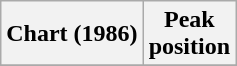<table class="wikitable sortable">
<tr>
<th align="left">Chart (1986)</th>
<th align="center">Peak<br>position</th>
</tr>
<tr>
</tr>
</table>
